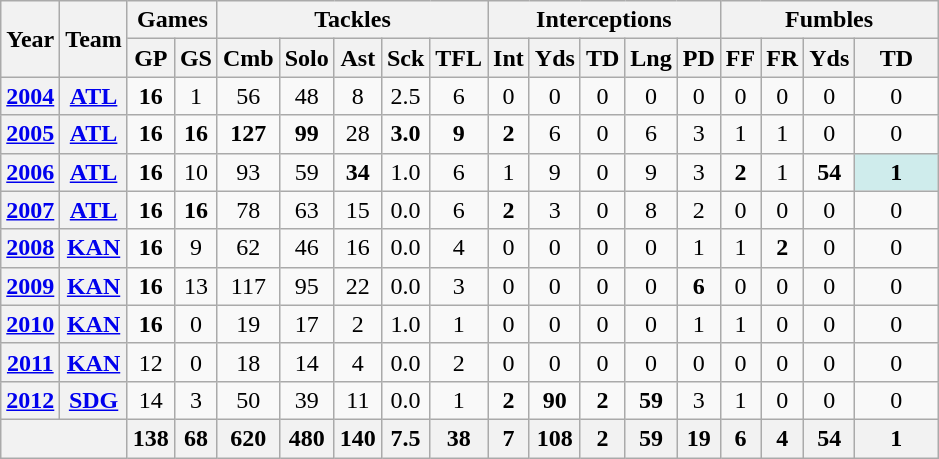<table class="wikitable" style="text-align:center">
<tr>
<th rowspan="2">Year</th>
<th rowspan="2">Team</th>
<th colspan="2">Games</th>
<th colspan="5">Tackles</th>
<th colspan="5">Interceptions</th>
<th colspan="4">Fumbles</th>
</tr>
<tr>
<th>GP</th>
<th>GS</th>
<th>Cmb</th>
<th>Solo</th>
<th>Ast</th>
<th>Sck</th>
<th>TFL</th>
<th>Int</th>
<th>Yds</th>
<th>TD</th>
<th>Lng</th>
<th>PD</th>
<th>FF</th>
<th>FR</th>
<th>Yds</th>
<th>TD</th>
</tr>
<tr>
<th><a href='#'>2004</a></th>
<th><a href='#'>ATL</a></th>
<td><strong>16</strong></td>
<td>1</td>
<td>56</td>
<td>48</td>
<td>8</td>
<td>2.5</td>
<td>6</td>
<td>0</td>
<td>0</td>
<td>0</td>
<td>0</td>
<td>0</td>
<td>0</td>
<td>0</td>
<td>0</td>
<td>0</td>
</tr>
<tr>
<th><a href='#'>2005</a></th>
<th><a href='#'>ATL</a></th>
<td><strong>16</strong></td>
<td><strong>16</strong></td>
<td><strong>127</strong></td>
<td><strong>99</strong></td>
<td>28</td>
<td><strong>3.0</strong></td>
<td><strong>9</strong></td>
<td><strong>2</strong></td>
<td>6</td>
<td>0</td>
<td>6</td>
<td>3</td>
<td>1</td>
<td>1</td>
<td>0</td>
<td>0</td>
</tr>
<tr>
<th><a href='#'>2006</a></th>
<th><a href='#'>ATL</a></th>
<td><strong>16</strong></td>
<td>10</td>
<td>93</td>
<td>59</td>
<td><strong>34</strong></td>
<td>1.0</td>
<td>6</td>
<td>1</td>
<td>9</td>
<td>0</td>
<td>9</td>
<td>3</td>
<td><strong>2</strong></td>
<td>1</td>
<td><strong>54</strong></td>
<td style="background:#cfecec; width:3em;"><strong>1</strong></td>
</tr>
<tr>
<th><a href='#'>2007</a></th>
<th><a href='#'>ATL</a></th>
<td><strong>16</strong></td>
<td><strong>16</strong></td>
<td>78</td>
<td>63</td>
<td>15</td>
<td>0.0</td>
<td>6</td>
<td><strong>2</strong></td>
<td>3</td>
<td>0</td>
<td>8</td>
<td>2</td>
<td>0</td>
<td>0</td>
<td>0</td>
<td>0</td>
</tr>
<tr>
<th><a href='#'>2008</a></th>
<th><a href='#'>KAN</a></th>
<td><strong>16</strong></td>
<td>9</td>
<td>62</td>
<td>46</td>
<td>16</td>
<td>0.0</td>
<td>4</td>
<td>0</td>
<td>0</td>
<td>0</td>
<td>0</td>
<td>1</td>
<td>1</td>
<td><strong>2</strong></td>
<td>0</td>
<td>0</td>
</tr>
<tr>
<th><a href='#'>2009</a></th>
<th><a href='#'>KAN</a></th>
<td><strong>16</strong></td>
<td>13</td>
<td>117</td>
<td>95</td>
<td>22</td>
<td>0.0</td>
<td>3</td>
<td>0</td>
<td>0</td>
<td>0</td>
<td>0</td>
<td><strong>6</strong></td>
<td>0</td>
<td>0</td>
<td>0</td>
<td>0</td>
</tr>
<tr>
<th><a href='#'>2010</a></th>
<th><a href='#'>KAN</a></th>
<td><strong>16</strong></td>
<td>0</td>
<td>19</td>
<td>17</td>
<td>2</td>
<td>1.0</td>
<td>1</td>
<td>0</td>
<td>0</td>
<td>0</td>
<td>0</td>
<td>1</td>
<td>1</td>
<td>0</td>
<td>0</td>
<td>0</td>
</tr>
<tr>
<th><a href='#'>2011</a></th>
<th><a href='#'>KAN</a></th>
<td>12</td>
<td>0</td>
<td>18</td>
<td>14</td>
<td>4</td>
<td>0.0</td>
<td>2</td>
<td>0</td>
<td>0</td>
<td>0</td>
<td>0</td>
<td>0</td>
<td>0</td>
<td>0</td>
<td>0</td>
<td>0</td>
</tr>
<tr>
<th><a href='#'>2012</a></th>
<th><a href='#'>SDG</a></th>
<td>14</td>
<td>3</td>
<td>50</td>
<td>39</td>
<td>11</td>
<td>0.0</td>
<td>1</td>
<td><strong>2</strong></td>
<td><strong>90</strong></td>
<td><strong>2</strong></td>
<td><strong>59</strong></td>
<td>3</td>
<td>1</td>
<td>0</td>
<td>0</td>
<td>0</td>
</tr>
<tr>
<th colspan="2"></th>
<th>138</th>
<th>68</th>
<th>620</th>
<th>480</th>
<th>140</th>
<th>7.5</th>
<th>38</th>
<th>7</th>
<th>108</th>
<th>2</th>
<th>59</th>
<th>19</th>
<th>6</th>
<th>4</th>
<th>54</th>
<th>1</th>
</tr>
</table>
